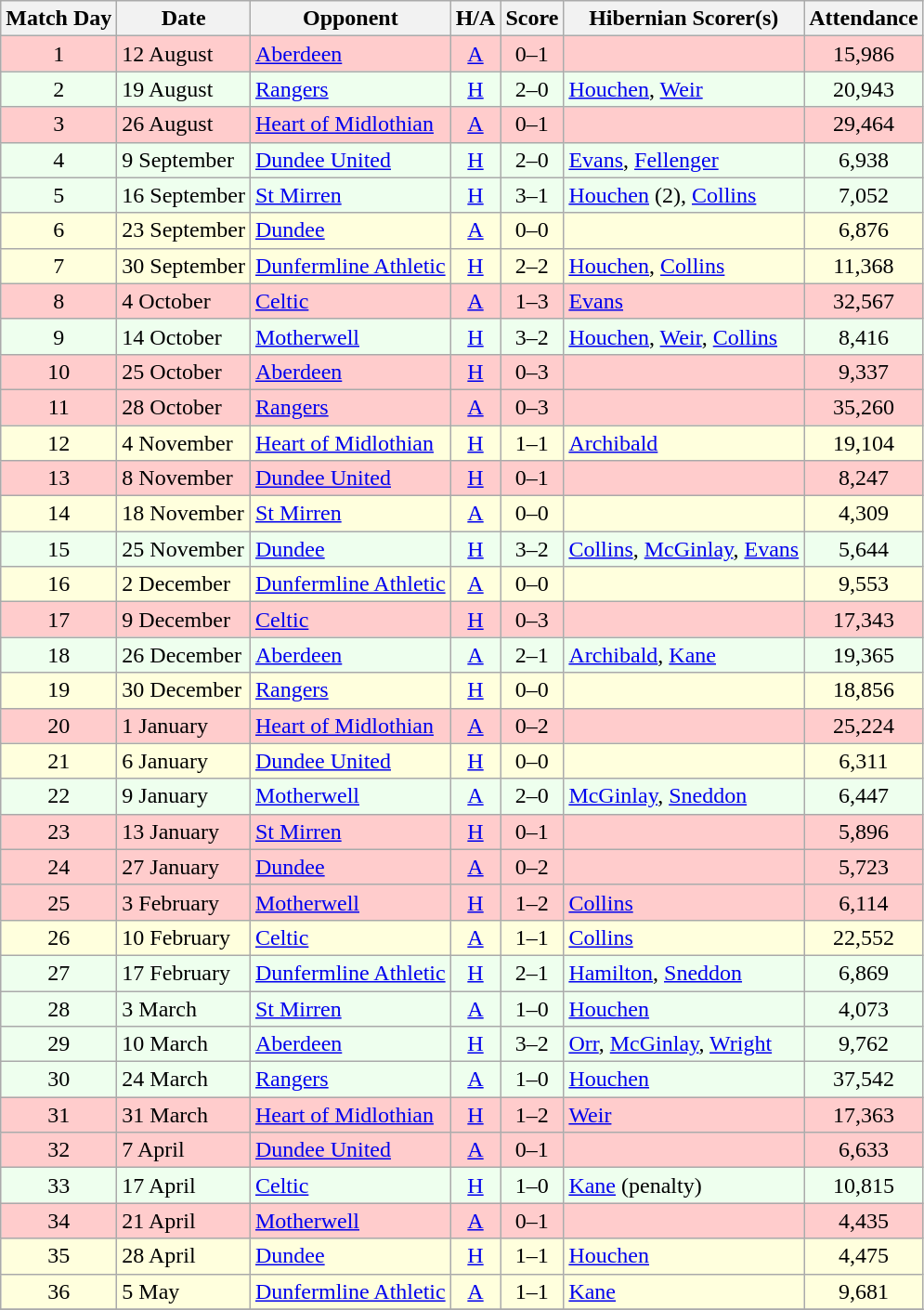<table class="wikitable" style="text-align:center">
<tr>
<th>Match Day</th>
<th>Date</th>
<th>Opponent</th>
<th>H/A</th>
<th>Score</th>
<th>Hibernian Scorer(s)</th>
<th>Attendance</th>
</tr>
<tr bgcolor=#FFCCCC>
<td>1</td>
<td align=left>12 August</td>
<td align=left><a href='#'>Aberdeen</a></td>
<td><a href='#'>A</a></td>
<td>0–1</td>
<td align=left></td>
<td>15,986</td>
</tr>
<tr bgcolor=#EEFFEE>
<td>2</td>
<td align=left>19 August</td>
<td align=left><a href='#'>Rangers</a></td>
<td><a href='#'>H</a></td>
<td>2–0</td>
<td align=left><a href='#'>Houchen</a>, <a href='#'>Weir</a></td>
<td>20,943</td>
</tr>
<tr bgcolor=#FFCCCC>
<td>3</td>
<td align=left>26 August</td>
<td align=left><a href='#'>Heart of Midlothian</a></td>
<td><a href='#'>A</a></td>
<td>0–1</td>
<td align=left></td>
<td>29,464</td>
</tr>
<tr bgcolor=#EEFFEE>
<td>4</td>
<td align=left>9 September</td>
<td align=left><a href='#'>Dundee United</a></td>
<td><a href='#'>H</a></td>
<td>2–0</td>
<td align=left><a href='#'>Evans</a>, <a href='#'>Fellenger</a></td>
<td>6,938</td>
</tr>
<tr bgcolor=#EEFFEE>
<td>5</td>
<td align=left>16 September</td>
<td align=left><a href='#'>St Mirren</a></td>
<td><a href='#'>H</a></td>
<td>3–1</td>
<td align=left><a href='#'>Houchen</a> (2), <a href='#'>Collins</a></td>
<td>7,052</td>
</tr>
<tr bgcolor=#FFFFDD>
<td>6</td>
<td align=left>23 September</td>
<td align=left><a href='#'>Dundee</a></td>
<td><a href='#'>A</a></td>
<td>0–0</td>
<td align=left></td>
<td>6,876</td>
</tr>
<tr bgcolor=#FFFFDD>
<td>7</td>
<td align=left>30 September</td>
<td align=left><a href='#'>Dunfermline Athletic</a></td>
<td><a href='#'>H</a></td>
<td>2–2</td>
<td align=left><a href='#'>Houchen</a>, <a href='#'>Collins</a></td>
<td>11,368</td>
</tr>
<tr bgcolor=#FFCCCC>
<td>8</td>
<td align=left>4 October</td>
<td align=left><a href='#'>Celtic</a></td>
<td><a href='#'>A</a></td>
<td>1–3</td>
<td align=left><a href='#'>Evans</a></td>
<td>32,567</td>
</tr>
<tr bgcolor=#EEFFEE>
<td>9</td>
<td align=left>14 October</td>
<td align=left><a href='#'>Motherwell</a></td>
<td><a href='#'>H</a></td>
<td>3–2</td>
<td align=left><a href='#'>Houchen</a>, <a href='#'>Weir</a>, <a href='#'>Collins</a></td>
<td>8,416</td>
</tr>
<tr bgcolor=#FFCCCC>
<td>10</td>
<td align=left>25 October</td>
<td align=left><a href='#'>Aberdeen</a></td>
<td><a href='#'>H</a></td>
<td>0–3</td>
<td align=left></td>
<td>9,337</td>
</tr>
<tr bgcolor=#FFCCCC>
<td>11</td>
<td align=left>28 October</td>
<td align=left><a href='#'>Rangers</a></td>
<td><a href='#'>A</a></td>
<td>0–3</td>
<td align=left></td>
<td>35,260</td>
</tr>
<tr bgcolor=#FFFFDD>
<td>12</td>
<td align=left>4 November</td>
<td align=left><a href='#'>Heart of Midlothian</a></td>
<td><a href='#'>H</a></td>
<td>1–1</td>
<td align=left><a href='#'>Archibald</a></td>
<td>19,104</td>
</tr>
<tr bgcolor=#FFCCCC>
<td>13</td>
<td align=left>8 November</td>
<td align=left><a href='#'>Dundee United</a></td>
<td><a href='#'>H</a></td>
<td>0–1</td>
<td align=left></td>
<td>8,247</td>
</tr>
<tr bgcolor=#FFFFDD>
<td>14</td>
<td align=left>18 November</td>
<td align=left><a href='#'>St Mirren</a></td>
<td><a href='#'>A</a></td>
<td>0–0</td>
<td align=left></td>
<td>4,309</td>
</tr>
<tr bgcolor=#EEFFEE>
<td>15</td>
<td align=left>25 November</td>
<td align=left><a href='#'>Dundee</a></td>
<td><a href='#'>H</a></td>
<td>3–2</td>
<td align=left><a href='#'>Collins</a>, <a href='#'>McGinlay</a>, <a href='#'>Evans</a></td>
<td>5,644</td>
</tr>
<tr bgcolor=#FFFFDD>
<td>16</td>
<td align=left>2 December</td>
<td align=left><a href='#'>Dunfermline Athletic</a></td>
<td><a href='#'>A</a></td>
<td>0–0</td>
<td align=left></td>
<td>9,553</td>
</tr>
<tr bgcolor=#FFCCCC>
<td>17</td>
<td align=left>9 December</td>
<td align=left><a href='#'>Celtic</a></td>
<td><a href='#'>H</a></td>
<td>0–3</td>
<td align=left></td>
<td>17,343</td>
</tr>
<tr bgcolor=#EEFFEE>
<td>18</td>
<td align=left>26 December</td>
<td align=left><a href='#'>Aberdeen</a></td>
<td><a href='#'>A</a></td>
<td>2–1</td>
<td align=left><a href='#'>Archibald</a>, <a href='#'>Kane</a></td>
<td>19,365</td>
</tr>
<tr bgcolor=#FFFFDD>
<td>19</td>
<td align=left>30 December</td>
<td align=left><a href='#'>Rangers</a></td>
<td><a href='#'>H</a></td>
<td>0–0</td>
<td align=left></td>
<td>18,856</td>
</tr>
<tr bgcolor=#FFCCCC>
<td>20</td>
<td align=left>1 January</td>
<td align=left><a href='#'>Heart of Midlothian</a></td>
<td><a href='#'>A</a></td>
<td>0–2</td>
<td align=left></td>
<td>25,224</td>
</tr>
<tr bgcolor=#FFFFDD>
<td>21</td>
<td align=left>6 January</td>
<td align=left><a href='#'>Dundee United</a></td>
<td><a href='#'>H</a></td>
<td>0–0</td>
<td align=left></td>
<td>6,311</td>
</tr>
<tr bgcolor=#EEFFEE>
<td>22</td>
<td align=left>9 January</td>
<td align=left><a href='#'>Motherwell</a></td>
<td><a href='#'>A</a></td>
<td>2–0</td>
<td align=left><a href='#'>McGinlay</a>, <a href='#'>Sneddon</a></td>
<td>6,447</td>
</tr>
<tr bgcolor=#FFCCCC>
<td>23</td>
<td align=left>13 January</td>
<td align=left><a href='#'>St Mirren</a></td>
<td><a href='#'>H</a></td>
<td>0–1</td>
<td align=left></td>
<td>5,896</td>
</tr>
<tr bgcolor=#FFCCCC>
<td>24</td>
<td align=left>27 January</td>
<td align=left><a href='#'>Dundee</a></td>
<td><a href='#'>A</a></td>
<td>0–2</td>
<td align=left></td>
<td>5,723</td>
</tr>
<tr bgcolor=#FFCCCC>
<td>25</td>
<td align=left>3 February</td>
<td align=left><a href='#'>Motherwell</a></td>
<td><a href='#'>H</a></td>
<td>1–2</td>
<td align=left><a href='#'>Collins</a></td>
<td>6,114</td>
</tr>
<tr bgcolor=#FFFFDD>
<td>26</td>
<td align=left>10 February</td>
<td align=left><a href='#'>Celtic</a></td>
<td><a href='#'>A</a></td>
<td>1–1</td>
<td align=left><a href='#'>Collins</a></td>
<td>22,552</td>
</tr>
<tr bgcolor=#EEFFEE>
<td>27</td>
<td align=left>17 February</td>
<td align=left><a href='#'>Dunfermline Athletic</a></td>
<td><a href='#'>H</a></td>
<td>2–1</td>
<td align=left><a href='#'>Hamilton</a>, <a href='#'>Sneddon</a></td>
<td>6,869</td>
</tr>
<tr bgcolor=#EEFFEE>
<td>28</td>
<td align=left>3 March</td>
<td align=left><a href='#'>St Mirren</a></td>
<td><a href='#'>A</a></td>
<td>1–0</td>
<td align=left><a href='#'>Houchen</a></td>
<td>4,073</td>
</tr>
<tr bgcolor=#EEFFEE>
<td>29</td>
<td align=left>10 March</td>
<td align=left><a href='#'>Aberdeen</a></td>
<td><a href='#'>H</a></td>
<td>3–2</td>
<td align=left><a href='#'>Orr</a>, <a href='#'>McGinlay</a>, <a href='#'>Wright</a></td>
<td>9,762</td>
</tr>
<tr bgcolor=#EEFFEE>
<td>30</td>
<td align=left>24 March</td>
<td align=left><a href='#'>Rangers</a></td>
<td><a href='#'>A</a></td>
<td>1–0</td>
<td align=left><a href='#'>Houchen</a></td>
<td>37,542</td>
</tr>
<tr bgcolor=#FFCCCC>
<td>31</td>
<td align=left>31 March</td>
<td align=left><a href='#'>Heart of Midlothian</a></td>
<td><a href='#'>H</a></td>
<td>1–2</td>
<td align=left><a href='#'>Weir</a></td>
<td>17,363</td>
</tr>
<tr bgcolor=#FFCCCC>
<td>32</td>
<td align=left>7 April</td>
<td align=left><a href='#'>Dundee United</a></td>
<td><a href='#'>A</a></td>
<td>0–1</td>
<td align=left></td>
<td>6,633</td>
</tr>
<tr bgcolor=#EEFFEE>
<td>33</td>
<td align=left>17 April</td>
<td align=left><a href='#'>Celtic</a></td>
<td><a href='#'>H</a></td>
<td>1–0</td>
<td align=left><a href='#'>Kane</a> (penalty)</td>
<td>10,815</td>
</tr>
<tr bgcolor=#FFCCCC>
<td>34</td>
<td align=left>21 April</td>
<td align=left><a href='#'>Motherwell</a></td>
<td><a href='#'>A</a></td>
<td>0–1</td>
<td align=left></td>
<td>4,435</td>
</tr>
<tr bgcolor=#FFFFDD>
<td>35</td>
<td align=left>28 April</td>
<td align=left><a href='#'>Dundee</a></td>
<td><a href='#'>H</a></td>
<td>1–1</td>
<td align=left><a href='#'>Houchen</a></td>
<td>4,475</td>
</tr>
<tr bgcolor=#FFFFDD>
<td>36</td>
<td align=left>5 May</td>
<td align=left><a href='#'>Dunfermline Athletic</a></td>
<td><a href='#'>A</a></td>
<td>1–1</td>
<td align=left><a href='#'>Kane</a></td>
<td>9,681</td>
</tr>
<tr>
</tr>
</table>
